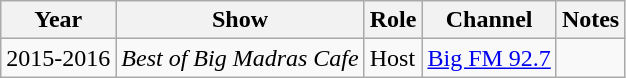<table class="wikitable sortable">
<tr>
<th>Year</th>
<th>Show</th>
<th>Role</th>
<th>Channel</th>
<th>Notes</th>
</tr>
<tr>
<td>2015-2016</td>
<td><em>Best of Big Madras Cafe</em></td>
<td>Host</td>
<td><a href='#'>Big FM 92.7</a></td>
<td></td>
</tr>
</table>
